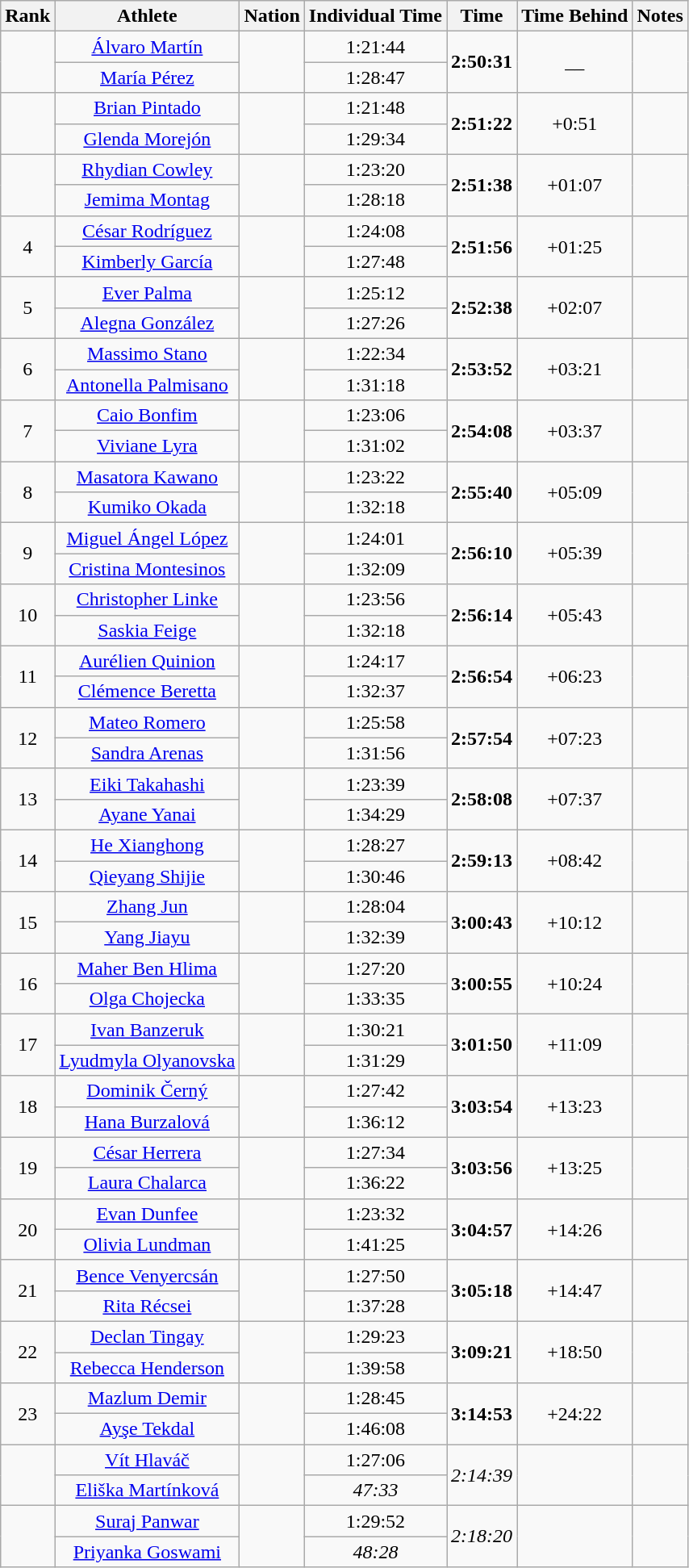<table class="wikitable sortable" style="text-align:center">
<tr>
<th>Rank</th>
<th>Athlete</th>
<th>Nation</th>
<th>Individual Time</th>
<th>Time</th>
<th>Time Behind</th>
<th>Notes</th>
</tr>
<tr>
<td rowspan=2></td>
<td><a href='#'>Álvaro Martín</a></td>
<td rowspan=2></td>
<td>1:21:44</td>
<td rowspan=2><strong>2:50:31</strong></td>
<td rowspan=2>__</td>
<td rowspan=2> </td>
</tr>
<tr>
<td><a href='#'>María Pérez</a></td>
<td>1:28:47</td>
</tr>
<tr>
<td rowspan=2></td>
<td><a href='#'>Brian Pintado</a></td>
<td rowspan=2></td>
<td>1:21:48</td>
<td rowspan=2><strong>2:51:22</strong></td>
<td rowspan=2>+0:51</td>
<td rowspan=2></td>
</tr>
<tr>
<td><a href='#'>Glenda Morejón</a></td>
<td>1:29:34</td>
</tr>
<tr>
<td rowspan=2></td>
<td><a href='#'>Rhydian Cowley</a></td>
<td rowspan=2></td>
<td>1:23:20</td>
<td rowspan=2><strong>2:51:38</strong></td>
<td rowspan=2>+01:07</td>
<td rowspan=2></td>
</tr>
<tr>
<td><a href='#'>Jemima Montag</a></td>
<td>1:28:18</td>
</tr>
<tr>
<td rowspan=2>4</td>
<td><a href='#'>César Rodríguez</a></td>
<td rowspan=2></td>
<td>1:24:08</td>
<td rowspan=2><strong>2:51:56</strong></td>
<td rowspan=2>+01:25</td>
<td rowspan=2></td>
</tr>
<tr>
<td><a href='#'>Kimberly García</a></td>
<td>1:27:48</td>
</tr>
<tr>
<td rowspan=2>5</td>
<td><a href='#'>Ever Palma</a></td>
<td rowspan=2></td>
<td>1:25:12</td>
<td rowspan=2><strong>2:52:38</strong></td>
<td rowspan=2>+02:07</td>
<td rowspan=2></td>
</tr>
<tr>
<td><a href='#'>Alegna González</a></td>
<td>1:27:26</td>
</tr>
<tr>
<td rowspan=2>6</td>
<td><a href='#'>Massimo Stano</a></td>
<td rowspan=2></td>
<td>1:22:34</td>
<td rowspan=2><strong>2:53:52</strong></td>
<td rowspan=2>+03:21</td>
<td rowspan=2></td>
</tr>
<tr>
<td><a href='#'>Antonella Palmisano</a></td>
<td>1:31:18</td>
</tr>
<tr>
<td rowspan=2>7</td>
<td><a href='#'>Caio Bonfim</a></td>
<td rowspan=2></td>
<td>1:23:06</td>
<td rowspan=2><strong>2:54:08</strong></td>
<td rowspan=2>+03:37</td>
<td rowspan=2></td>
</tr>
<tr>
<td><a href='#'>Viviane Lyra</a></td>
<td>1:31:02</td>
</tr>
<tr>
<td rowspan=2>8</td>
<td><a href='#'>Masatora Kawano</a></td>
<td rowspan=2></td>
<td>1:23:22</td>
<td rowspan=2><strong>2:55:40</strong></td>
<td rowspan=2>+05:09</td>
<td rowspan=2></td>
</tr>
<tr>
<td><a href='#'>Kumiko Okada</a></td>
<td>1:32:18</td>
</tr>
<tr>
<td rowspan=2>9</td>
<td><a href='#'>Miguel Ángel López</a></td>
<td rowspan=2></td>
<td>1:24:01</td>
<td rowspan=2><strong>2:56:10</strong></td>
<td rowspan=2>+05:39</td>
<td rowspan=2></td>
</tr>
<tr>
<td><a href='#'>Cristina Montesinos</a></td>
<td>1:32:09</td>
</tr>
<tr>
<td rowspan=2>10</td>
<td><a href='#'>Christopher Linke</a></td>
<td rowspan=2></td>
<td>1:23:56</td>
<td rowspan=2><strong>2:56:14</strong></td>
<td rowspan=2>+05:43</td>
<td rowspan=2></td>
</tr>
<tr>
<td><a href='#'>Saskia Feige</a></td>
<td>1:32:18</td>
</tr>
<tr>
<td rowspan=2>11</td>
<td><a href='#'>Aurélien Quinion</a></td>
<td rowspan=2></td>
<td>1:24:17</td>
<td rowspan=2><strong>2:56:54</strong></td>
<td rowspan=2>+06:23</td>
<td rowspan=2></td>
</tr>
<tr>
<td><a href='#'>Clémence Beretta</a></td>
<td>1:32:37</td>
</tr>
<tr>
<td rowspan=2>12</td>
<td><a href='#'>Mateo Romero</a></td>
<td rowspan=2></td>
<td>1:25:58</td>
<td rowspan=2><strong>2:57:54</strong></td>
<td rowspan=2>+07:23</td>
<td rowspan=2></td>
</tr>
<tr>
<td><a href='#'>Sandra Arenas</a></td>
<td>1:31:56</td>
</tr>
<tr>
<td rowspan=2>13</td>
<td><a href='#'>Eiki Takahashi</a></td>
<td rowspan=2></td>
<td>1:23:39</td>
<td rowspan=2><strong>2:58:08</strong></td>
<td rowspan=2>+07:37</td>
<td rowspan=2></td>
</tr>
<tr>
<td><a href='#'>Ayane Yanai</a></td>
<td>1:34:29</td>
</tr>
<tr>
<td rowspan=2>14</td>
<td><a href='#'>He Xianghong</a></td>
<td rowspan=2></td>
<td>1:28:27</td>
<td rowspan=2><strong>2:59:13</strong></td>
<td rowspan=2>+08:42</td>
<td rowspan=2></td>
</tr>
<tr>
<td><a href='#'>Qieyang Shijie</a></td>
<td>1:30:46</td>
</tr>
<tr>
<td rowspan=2>15</td>
<td><a href='#'>Zhang Jun</a></td>
<td rowspan=2></td>
<td>1:28:04</td>
<td rowspan=2><strong>3:00:43</strong></td>
<td rowspan=2>+10:12</td>
<td rowspan=2></td>
</tr>
<tr>
<td><a href='#'>Yang Jiayu</a></td>
<td>1:32:39</td>
</tr>
<tr>
<td rowspan=2>16</td>
<td><a href='#'>Maher Ben Hlima</a></td>
<td rowspan=2></td>
<td>1:27:20</td>
<td rowspan=2><strong>3:00:55</strong></td>
<td rowspan=2>+10:24</td>
<td rowspan=2></td>
</tr>
<tr>
<td><a href='#'>Olga Chojecka</a></td>
<td>1:33:35</td>
</tr>
<tr>
<td rowspan=2>17</td>
<td><a href='#'>Ivan Banzeruk</a></td>
<td rowspan=2></td>
<td>1:30:21</td>
<td rowspan=2><strong>3:01:50</strong></td>
<td rowspan=2>+11:09</td>
<td rowspan=2></td>
</tr>
<tr>
<td><a href='#'>Lyudmyla Olyanovska</a></td>
<td>1:31:29</td>
</tr>
<tr>
<td rowspan=2>18</td>
<td><a href='#'>Dominik Černý</a></td>
<td rowspan=2></td>
<td>1:27:42</td>
<td rowspan=2><strong>3:03:54</strong></td>
<td rowspan=2>+13:23</td>
<td rowspan=2></td>
</tr>
<tr>
<td><a href='#'>Hana Burzalová</a></td>
<td>1:36:12</td>
</tr>
<tr>
<td rowspan=2>19</td>
<td><a href='#'>César Herrera</a></td>
<td rowspan=2></td>
<td>1:27:34</td>
<td rowspan=2><strong>3:03:56</strong></td>
<td rowspan=2>+13:25</td>
<td rowspan=2></td>
</tr>
<tr>
<td><a href='#'>Laura Chalarca</a></td>
<td>1:36:22</td>
</tr>
<tr>
<td rowspan=2>20</td>
<td><a href='#'>Evan Dunfee</a></td>
<td rowspan=2></td>
<td>1:23:32</td>
<td rowspan=2><strong>3:04:57</strong></td>
<td rowspan=2>+14:26</td>
<td rowspan=2></td>
</tr>
<tr>
<td><a href='#'>Olivia Lundman</a></td>
<td>1:41:25</td>
</tr>
<tr>
<td rowspan=2>21</td>
<td><a href='#'>Bence Venyercsán</a></td>
<td rowspan=2></td>
<td>1:27:50</td>
<td rowspan=2><strong>3:05:18</strong></td>
<td rowspan=2>+14:47</td>
<td rowspan=2></td>
</tr>
<tr>
<td><a href='#'>Rita Récsei</a></td>
<td>1:37:28</td>
</tr>
<tr>
<td rowspan=2>22</td>
<td><a href='#'>Declan Tingay</a></td>
<td rowspan=2></td>
<td>1:29:23</td>
<td rowspan=2><strong>3:09:21</strong></td>
<td rowspan=2>+18:50</td>
<td rowspan=2></td>
</tr>
<tr>
<td><a href='#'>Rebecca Henderson</a></td>
<td>1:39:58</td>
</tr>
<tr>
<td rowspan=2>23</td>
<td><a href='#'>Mazlum Demir</a></td>
<td rowspan=2></td>
<td>1:28:45</td>
<td rowspan=2><strong>3:14:53</strong></td>
<td rowspan=2>+24:22</td>
<td rowspan=2></td>
</tr>
<tr>
<td><a href='#'>Ayşe Tekdal</a></td>
<td>1:46:08</td>
</tr>
<tr>
<td rowspan=2></td>
<td><a href='#'>Vít Hlaváč</a></td>
<td rowspan=2></td>
<td>1:27:06</td>
<td rowspan=2><em>2:14:39</em></td>
<td rowspan=2></td>
<td rowspan=2></td>
</tr>
<tr>
<td><a href='#'>Eliška Martínková</a></td>
<td><em>47:33</em></td>
</tr>
<tr>
<td rowspan=2></td>
<td><a href='#'>Suraj Panwar</a></td>
<td rowspan=2></td>
<td>1:29:52</td>
<td rowspan=2><em>2:18:20</em></td>
<td rowspan=2></td>
<td rowspan=2>  </td>
</tr>
<tr>
<td><a href='#'>Priyanka Goswami</a></td>
<td><em>48:28</em></td>
</tr>
</table>
